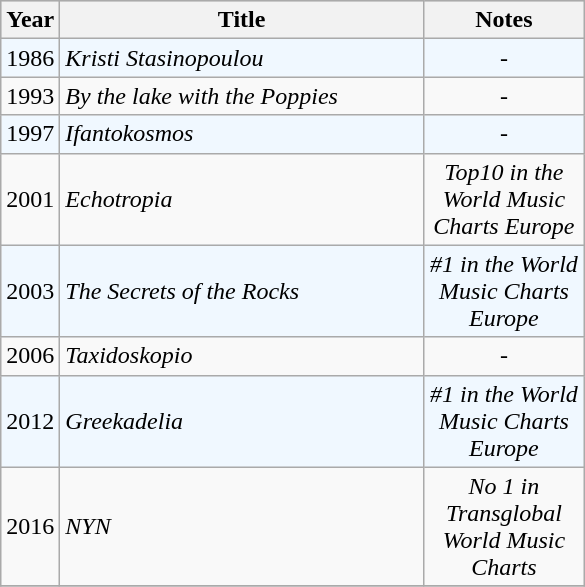<table class="wikitable"|width=100%>
<tr bgcolor="#CCCCCC">
<th width="20">Year</th>
<th width="235">Title</th>
<th width="100">Notes</th>
</tr>
<tr bgcolor="#F0F8FF">
<td>1986</td>
<td><em>Kristi Stasinopoulou</em></td>
<td align="center">-</td>
</tr>
<tr>
<td>1993</td>
<td><em>By the lake with the Poppies</em></td>
<td align="center">-</td>
</tr>
<tr bgcolor="#F0F8FF">
<td>1997</td>
<td><em>Ifantokosmos</em></td>
<td align="center">-</td>
</tr>
<tr>
<td>2001</td>
<td><em>Echotropia</em></td>
<td align="center"><em>Top10 in the World Music Charts Europe</em></td>
</tr>
<tr bgcolor="#F0F8FF">
<td>2003</td>
<td><em>The Secrets of the Rocks</em></td>
<td align="center"><em>#1 in the World Music Charts Europe</em></td>
</tr>
<tr>
<td>2006</td>
<td><em>Taxidoskopio</em></td>
<td align="center">-</td>
</tr>
<tr bgcolor="#F0F8FF">
<td>2012</td>
<td><em>Greekadelia</em></td>
<td align="center"><em>#1 in the World Music Charts Europe</em></td>
</tr>
<tr>
<td>2016</td>
<td><em>NYN</em></td>
<td align="center"><em>No 1 in Transglobal World Music Charts</em></td>
</tr>
<tr>
</tr>
</table>
